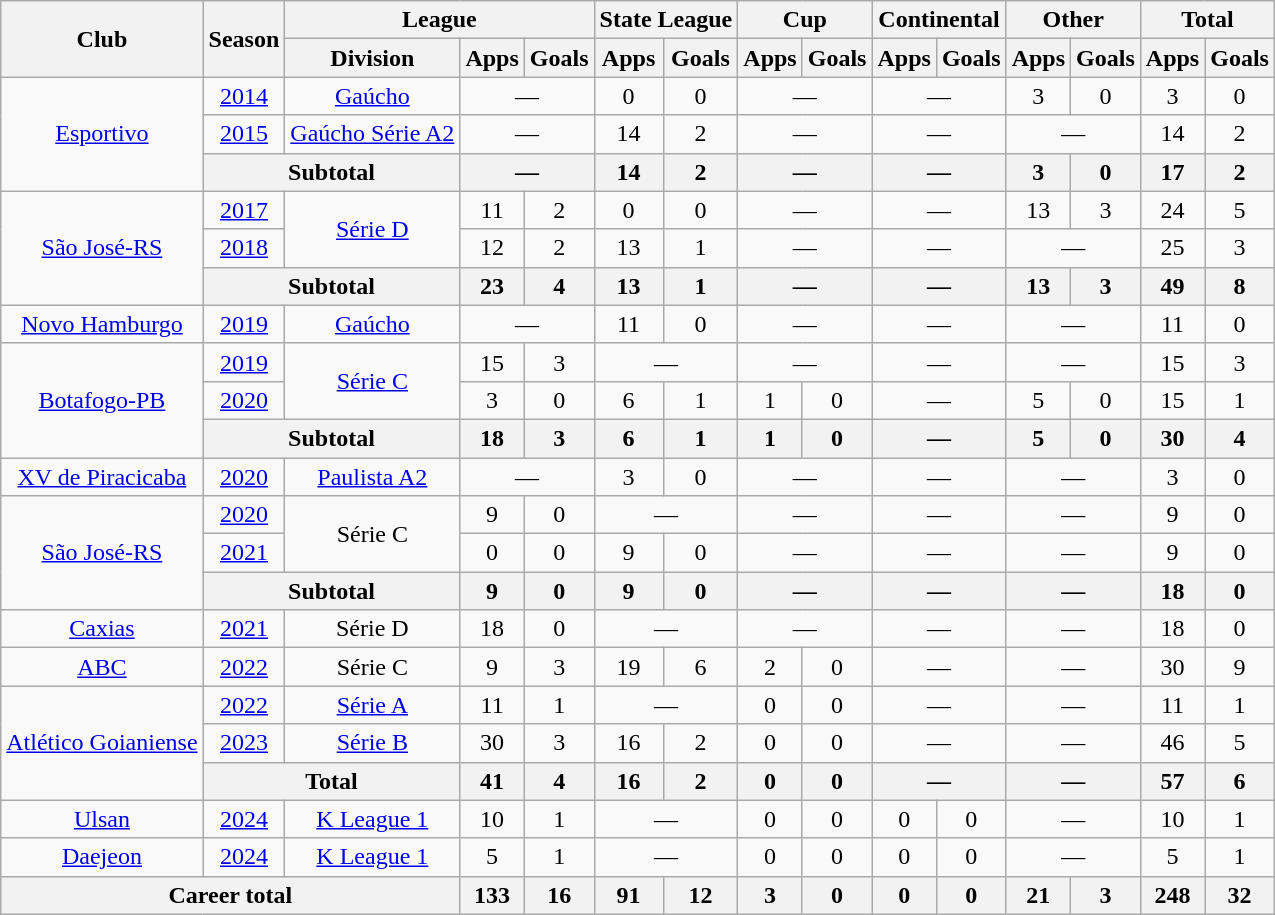<table class="wikitable" style="text-align: center;">
<tr>
<th rowspan="2">Club</th>
<th rowspan="2">Season</th>
<th colspan="3">League</th>
<th colspan="2">State League</th>
<th colspan="2">Cup</th>
<th colspan="2">Continental</th>
<th colspan="2">Other</th>
<th colspan="2">Total</th>
</tr>
<tr>
<th>Division</th>
<th>Apps</th>
<th>Goals</th>
<th>Apps</th>
<th>Goals</th>
<th>Apps</th>
<th>Goals</th>
<th>Apps</th>
<th>Goals</th>
<th>Apps</th>
<th>Goals</th>
<th>Apps</th>
<th>Goals</th>
</tr>
<tr>
<td rowspan="3" valign="center"><a href='#'>Esportivo</a></td>
<td><a href='#'>2014</a></td>
<td><a href='#'>Gaúcho</a></td>
<td colspan="2">—</td>
<td>0</td>
<td>0</td>
<td colspan="2">—</td>
<td colspan="2">—</td>
<td>3</td>
<td>0</td>
<td>3</td>
<td>0</td>
</tr>
<tr>
<td><a href='#'>2015</a></td>
<td><a href='#'>Gaúcho Série A2</a></td>
<td colspan="2">—</td>
<td>14</td>
<td>2</td>
<td colspan="2">—</td>
<td colspan="2">—</td>
<td colspan="2">—</td>
<td>14</td>
<td>2</td>
</tr>
<tr>
<th colspan="2">Subtotal</th>
<th colspan="2">—</th>
<th>14</th>
<th>2</th>
<th colspan="2">—</th>
<th colspan="2">—</th>
<th>3</th>
<th>0</th>
<th>17</th>
<th>2</th>
</tr>
<tr>
<td rowspan="3" valign="center"><a href='#'>São José-RS</a></td>
<td><a href='#'>2017</a></td>
<td rowspan="2"><a href='#'>Série D</a></td>
<td>11</td>
<td>2</td>
<td>0</td>
<td>0</td>
<td colspan="2">—</td>
<td colspan="2">—</td>
<td>13</td>
<td>3</td>
<td>24</td>
<td>5</td>
</tr>
<tr>
<td><a href='#'>2018</a></td>
<td>12</td>
<td>2</td>
<td>13</td>
<td>1</td>
<td colspan="2">—</td>
<td colspan="2">—</td>
<td colspan="2">—</td>
<td>25</td>
<td>3</td>
</tr>
<tr>
<th colspan="2">Subtotal</th>
<th>23</th>
<th>4</th>
<th>13</th>
<th>1</th>
<th colspan="2">—</th>
<th colspan="2">—</th>
<th>13</th>
<th>3</th>
<th>49</th>
<th>8</th>
</tr>
<tr>
<td valign="center"><a href='#'>Novo Hamburgo</a></td>
<td><a href='#'>2019</a></td>
<td><a href='#'>Gaúcho</a></td>
<td colspan="2">—</td>
<td>11</td>
<td>0</td>
<td colspan="2">—</td>
<td colspan="2">—</td>
<td colspan="2">—</td>
<td>11</td>
<td>0</td>
</tr>
<tr>
<td rowspan="3" valign="center"><a href='#'>Botafogo-PB</a></td>
<td><a href='#'>2019</a></td>
<td rowspan="2"><a href='#'>Série C</a></td>
<td>15</td>
<td>3</td>
<td colspan="2">—</td>
<td colspan="2">—</td>
<td colspan="2">—</td>
<td colspan="2">—</td>
<td>15</td>
<td>3</td>
</tr>
<tr>
<td><a href='#'>2020</a></td>
<td>3</td>
<td>0</td>
<td>6</td>
<td>1</td>
<td>1</td>
<td>0</td>
<td colspan="2">—</td>
<td>5</td>
<td>0</td>
<td>15</td>
<td>1</td>
</tr>
<tr>
<th colspan="2">Subtotal</th>
<th>18</th>
<th>3</th>
<th>6</th>
<th>1</th>
<th>1</th>
<th>0</th>
<th colspan="2">—</th>
<th>5</th>
<th>0</th>
<th>30</th>
<th>4</th>
</tr>
<tr>
<td valign="center"><a href='#'>XV de Piracicaba</a></td>
<td><a href='#'>2020</a></td>
<td><a href='#'>Paulista A2</a></td>
<td colspan="2">—</td>
<td>3</td>
<td>0</td>
<td colspan="2">—</td>
<td colspan="2">—</td>
<td colspan="2">—</td>
<td>3</td>
<td>0</td>
</tr>
<tr>
<td rowspan="3" valign="center"><a href='#'>São José-RS</a></td>
<td><a href='#'>2020</a></td>
<td rowspan="2">Série C</td>
<td>9</td>
<td>0</td>
<td colspan="2">—</td>
<td colspan="2">—</td>
<td colspan="2">—</td>
<td colspan="2">—</td>
<td>9</td>
<td>0</td>
</tr>
<tr>
<td><a href='#'>2021</a></td>
<td>0</td>
<td>0</td>
<td>9</td>
<td>0</td>
<td colspan="2">—</td>
<td colspan="2">—</td>
<td colspan="2">—</td>
<td>9</td>
<td>0</td>
</tr>
<tr>
<th colspan="2">Subtotal</th>
<th>9</th>
<th>0</th>
<th>9</th>
<th>0</th>
<th colspan="2">—</th>
<th colspan="2">—</th>
<th colspan="2">—</th>
<th>18</th>
<th>0</th>
</tr>
<tr>
<td valign="center"><a href='#'>Caxias</a></td>
<td><a href='#'>2021</a></td>
<td>Série D</td>
<td>18</td>
<td>0</td>
<td colspan="2">—</td>
<td colspan="2">—</td>
<td colspan="2">—</td>
<td colspan="2">—</td>
<td>18</td>
<td>0</td>
</tr>
<tr>
<td valign="center"><a href='#'>ABC</a></td>
<td><a href='#'>2022</a></td>
<td>Série C</td>
<td>9</td>
<td>3</td>
<td>19</td>
<td>6</td>
<td>2</td>
<td>0</td>
<td colspan="2">—</td>
<td colspan="2">—</td>
<td>30</td>
<td>9</td>
</tr>
<tr>
<td rowspan="3" valign="center"><a href='#'>Atlético Goianiense</a></td>
<td><a href='#'>2022</a></td>
<td><a href='#'>Série A</a></td>
<td>11</td>
<td>1</td>
<td colspan="2">—</td>
<td>0</td>
<td>0</td>
<td colspan="2">—</td>
<td colspan="2">—</td>
<td>11</td>
<td>1</td>
</tr>
<tr>
<td><a href='#'>2023</a></td>
<td><a href='#'>Série B</a></td>
<td>30</td>
<td>3</td>
<td>16</td>
<td>2</td>
<td>0</td>
<td>0</td>
<td colspan="2">—</td>
<td colspan="2">—</td>
<td>46</td>
<td>5</td>
</tr>
<tr>
<th colspan="2">Total</th>
<th>41</th>
<th>4</th>
<th>16</th>
<th>2</th>
<th>0</th>
<th>0</th>
<th colspan="2">—</th>
<th colspan="2">—</th>
<th>57</th>
<th>6</th>
</tr>
<tr>
<td valign="center"><a href='#'>Ulsan</a></td>
<td><a href='#'>2024</a></td>
<td><a href='#'>K League 1</a></td>
<td>10</td>
<td>1</td>
<td colspan="2">—</td>
<td>0</td>
<td>0</td>
<td>0</td>
<td>0</td>
<td colspan="2">—</td>
<td>10</td>
<td>1</td>
</tr>
<tr>
<td valign="center"><a href='#'>Daejeon</a></td>
<td><a href='#'>2024</a></td>
<td><a href='#'>K League 1</a></td>
<td>5</td>
<td>1</td>
<td colspan="2">—</td>
<td>0</td>
<td>0</td>
<td>0</td>
<td>0</td>
<td colspan="2">—</td>
<td>5</td>
<td>1</td>
</tr>
<tr>
<th colspan="3"><strong>Career total</strong></th>
<th>133</th>
<th>16</th>
<th>91</th>
<th>12</th>
<th>3</th>
<th>0</th>
<th>0</th>
<th>0</th>
<th>21</th>
<th>3</th>
<th>248</th>
<th>32</th>
</tr>
</table>
